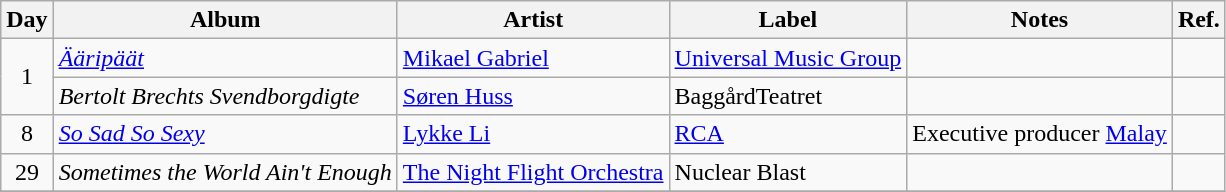<table class="wikitable">
<tr>
<th>Day</th>
<th>Album</th>
<th>Artist</th>
<th>Label</th>
<th>Notes</th>
<th>Ref.</th>
</tr>
<tr>
<td rowspan="2" style="text-align:center;">1</td>
<td><em><a href='#'>Ääripäät</a></em></td>
<td><a href='#'>Mikael Gabriel</a></td>
<td><a href='#'>Universal Music Group</a></td>
<td></td>
<td style="text-align:center;"></td>
</tr>
<tr>
<td><em>Bertolt Brechts Svendborgdigte</em></td>
<td><a href='#'>Søren Huss</a></td>
<td>BaggårdTeatret</td>
<td></td>
<td style="text-align:center;"></td>
</tr>
<tr>
<td rowspan="1" style="text-align:center;">8</td>
<td><em><a href='#'>So Sad So Sexy</a></em></td>
<td><a href='#'>Lykke Li</a></td>
<td><a href='#'>RCA</a></td>
<td>Executive producer <a href='#'>Malay</a></td>
<td style="text-align:center;"></td>
</tr>
<tr>
<td rowspan="1" style="text-align:center;">29</td>
<td><em>Sometimes the World Ain't Enough</em></td>
<td><a href='#'>The Night Flight Orchestra</a></td>
<td>Nuclear Blast</td>
<td></td>
<td style="text-align:center;"></td>
</tr>
<tr>
</tr>
</table>
